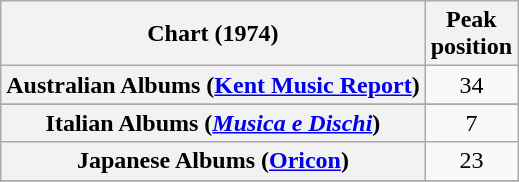<table class="wikitable sortable plainrowheaders">
<tr>
<th scope="col">Chart (1974)</th>
<th scope="col">Peak<br>position</th>
</tr>
<tr>
<th scope="row">Australian Albums (<a href='#'>Kent Music Report</a>)</th>
<td align="center">34</td>
</tr>
<tr>
</tr>
<tr>
</tr>
<tr>
</tr>
<tr>
<th scope="row">Italian Albums (<em><a href='#'>Musica e Dischi</a></em>)</th>
<td align="center">7</td>
</tr>
<tr>
<th scope="row">Japanese Albums (<a href='#'>Oricon</a>)</th>
<td align="center">23</td>
</tr>
<tr>
</tr>
<tr>
</tr>
<tr>
</tr>
</table>
